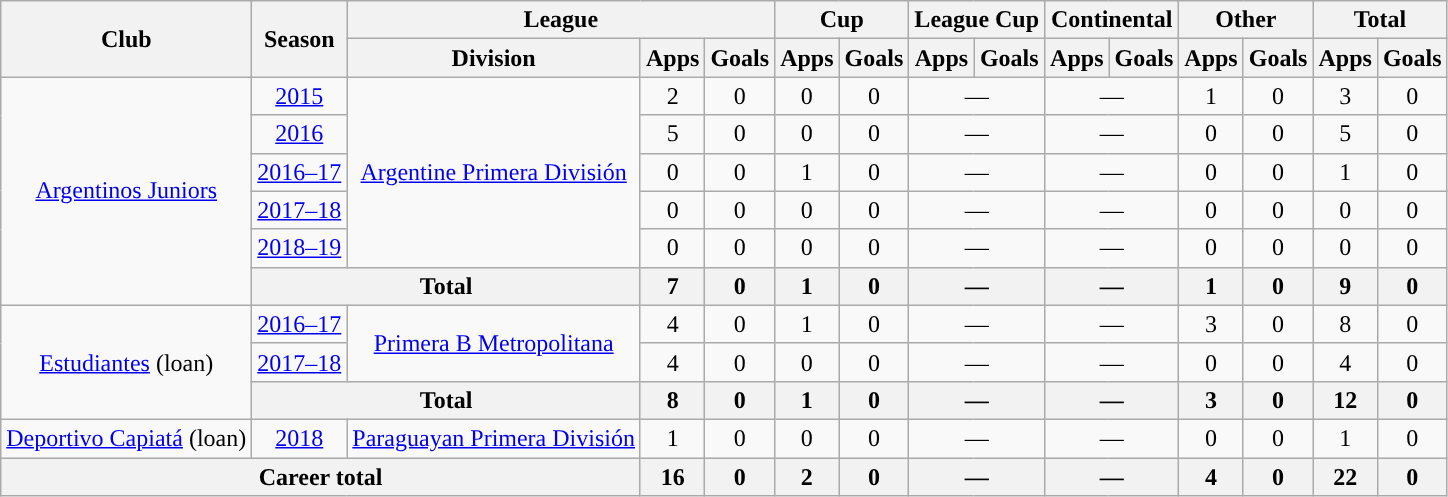<table class="wikitable" style="text-align:center">
<tr>
<th rowspan="2">Club</th>
<th rowspan="2">Season</th>
<th colspan="3">League</th>
<th colspan="2">Cup</th>
<th colspan="2">League Cup</th>
<th colspan="2">Continental</th>
<th colspan="2">Other</th>
<th colspan="2">Total</th>
</tr>
<tr>
<th>Division</th>
<th>Apps</th>
<th>Goals</th>
<th>Apps</th>
<th>Goals</th>
<th>Apps</th>
<th>Goals</th>
<th>Apps</th>
<th>Goals</th>
<th>Apps</th>
<th>Goals</th>
<th>Apps</th>
<th>Goals</th>
</tr>
<tr>
<td rowspan="6"><a href='#'>Argentinos Juniors</a></td>
<td><a href='#'>2015</a></td>
<td rowspan="5"><a href='#'>Argentine Primera División</a></td>
<td>2</td>
<td>0</td>
<td>0</td>
<td>0</td>
<td colspan="2">—</td>
<td colspan="2">—</td>
<td>1</td>
<td>0</td>
<td>3</td>
<td>0</td>
</tr>
<tr>
<td><a href='#'>2016</a></td>
<td>5</td>
<td>0</td>
<td>0</td>
<td>0</td>
<td colspan="2">—</td>
<td colspan="2">—</td>
<td>0</td>
<td>0</td>
<td>5</td>
<td>0</td>
</tr>
<tr>
<td><a href='#'>2016–17</a></td>
<td>0</td>
<td>0</td>
<td>1</td>
<td>0</td>
<td colspan="2">—</td>
<td colspan="2">—</td>
<td>0</td>
<td>0</td>
<td>1</td>
<td>0</td>
</tr>
<tr>
<td><a href='#'>2017–18</a></td>
<td>0</td>
<td>0</td>
<td>0</td>
<td>0</td>
<td colspan="2">—</td>
<td colspan="2">—</td>
<td>0</td>
<td>0</td>
<td>0</td>
<td>0</td>
</tr>
<tr>
<td><a href='#'>2018–19</a></td>
<td>0</td>
<td>0</td>
<td>0</td>
<td>0</td>
<td colspan="2">—</td>
<td colspan="2">—</td>
<td>0</td>
<td>0</td>
<td>0</td>
<td>0</td>
</tr>
<tr>
<th colspan="2">Total</th>
<th>7</th>
<th>0</th>
<th>1</th>
<th>0</th>
<th colspan="2">—</th>
<th colspan="2">—</th>
<th>1</th>
<th>0</th>
<th>9</th>
<th>0</th>
</tr>
<tr>
<td rowspan="3"><a href='#'>Estudiantes</a> (loan)</td>
<td><a href='#'>2016–17</a></td>
<td rowspan="2"><a href='#'>Primera B Metropolitana</a></td>
<td>4</td>
<td>0</td>
<td>1</td>
<td>0</td>
<td colspan="2">—</td>
<td colspan="2">—</td>
<td>3</td>
<td>0</td>
<td>8</td>
<td>0</td>
</tr>
<tr>
<td><a href='#'>2017–18</a></td>
<td>4</td>
<td>0</td>
<td>0</td>
<td>0</td>
<td colspan="2">—</td>
<td colspan="2">—</td>
<td>0</td>
<td>0</td>
<td>4</td>
<td>0</td>
</tr>
<tr>
<th colspan="2">Total</th>
<th>8</th>
<th>0</th>
<th>1</th>
<th>0</th>
<th colspan="2">—</th>
<th colspan="2">—</th>
<th>3</th>
<th>0</th>
<th>12</th>
<th>0</th>
</tr>
<tr>
<td rowspan="1"><a href='#'>Deportivo Capiatá</a> (loan)</td>
<td><a href='#'>2018</a></td>
<td rowspan="1"><a href='#'>Paraguayan Primera División</a></td>
<td>1</td>
<td>0</td>
<td>0</td>
<td>0</td>
<td colspan="2">—</td>
<td colspan="2">—</td>
<td>0</td>
<td>0</td>
<td>1</td>
<td>0</td>
</tr>
<tr>
<th colspan="3">Career total</th>
<th>16</th>
<th>0</th>
<th>2</th>
<th>0</th>
<th colspan="2">—</th>
<th colspan="2">—</th>
<th>4</th>
<th>0</th>
<th>22</th>
<th>0</th>
</tr>
</table>
